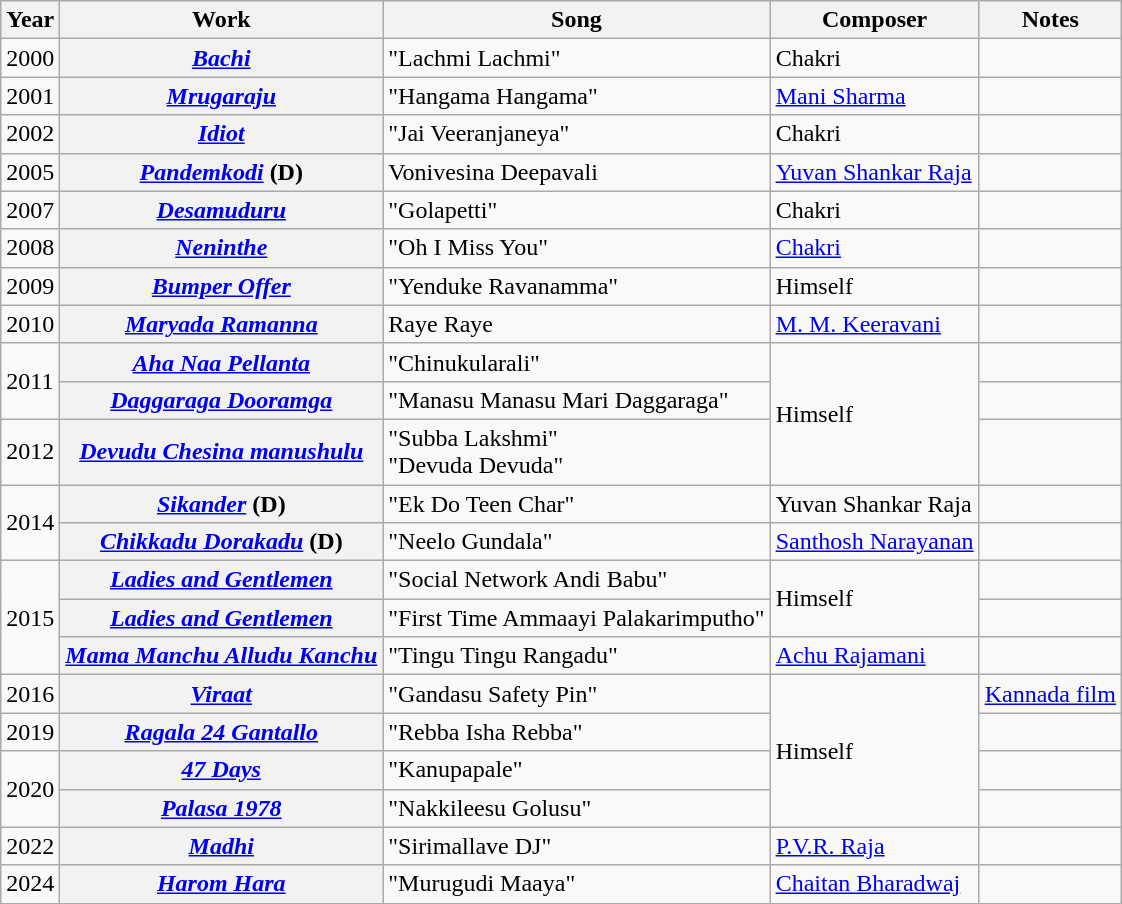<table class="wikitable sortable plainrowheaders">
<tr>
<th>Year</th>
<th>Work</th>
<th>Song</th>
<th>Composer</th>
<th>Notes</th>
</tr>
<tr>
<td>2000</td>
<th scope="row"><em><a href='#'>Bachi</a></em></th>
<td>"Lachmi Lachmi"</td>
<td>Chakri</td>
<td></td>
</tr>
<tr>
<td>2001</td>
<th scope="row"><em><a href='#'>Mrugaraju</a></em></th>
<td>"Hangama Hangama"</td>
<td><a href='#'>Mani Sharma</a></td>
<td></td>
</tr>
<tr>
<td>2002</td>
<th scope="row"><em><a href='#'>Idiot</a></em></th>
<td>"Jai Veeranjaneya"</td>
<td>Chakri</td>
<td></td>
</tr>
<tr>
<td>2005</td>
<th scope="row"><em><a href='#'>Pandemkodi</a></em> (D)</th>
<td>Vonivesina Deepavali</td>
<td><a href='#'>Yuvan Shankar Raja</a></td>
<td></td>
</tr>
<tr>
<td>2007</td>
<th scope="row"><em><a href='#'>Desamuduru</a></em></th>
<td>"Golapetti"</td>
<td>Chakri</td>
<td></td>
</tr>
<tr>
<td>2008</td>
<th scope="row"><em><a href='#'>Neninthe</a></em></th>
<td>"Oh I Miss You"</td>
<td><a href='#'>Chakri</a></td>
<td></td>
</tr>
<tr>
<td>2009</td>
<th scope="row"><em><a href='#'>Bumper Offer</a></em></th>
<td>"Yenduke Ravanamma"</td>
<td>Himself</td>
<td></td>
</tr>
<tr>
<td>2010</td>
<th scope="row"><em><a href='#'>Maryada Ramanna</a></em></th>
<td>Raye Raye</td>
<td><a href='#'>M. M. Keeravani</a></td>
<td></td>
</tr>
<tr>
<td rowspan="2">2011</td>
<th scope="row"><em><a href='#'>Aha Naa Pellanta</a></em></th>
<td>"Chinukularali"</td>
<td rowspan="3">Himself</td>
<td></td>
</tr>
<tr>
<th scope="row"><em><a href='#'>Daggaraga Dooramga</a></em></th>
<td>"Manasu Manasu Mari Daggaraga"</td>
<td></td>
</tr>
<tr>
<td>2012</td>
<th scope="row"><em><a href='#'>Devudu Chesina manushulu</a></em></th>
<td>"Subba Lakshmi"<br> "Devuda Devuda"</td>
<td></td>
</tr>
<tr>
<td rowspan="2">2014</td>
<th scope="row"><em><a href='#'>Sikander</a></em> (D)</th>
<td>"Ek Do Teen Char"</td>
<td>Yuvan Shankar Raja</td>
<td></td>
</tr>
<tr>
<th scope="row"><em><a href='#'>Chikkadu Dorakadu</a></em> (D)</th>
<td>"Neelo Gundala"</td>
<td><a href='#'>Santhosh Narayanan</a></td>
<td></td>
</tr>
<tr>
<td rowspan="3">2015</td>
<th scope="row"><em><a href='#'>Ladies and Gentlemen</a></em></th>
<td>"Social Network Andi Babu"</td>
<td rowspan="2">Himself</td>
<td></td>
</tr>
<tr>
<th scope="row"><em><a href='#'>Ladies and Gentlemen</a></em></th>
<td>"First Time Ammaayi Palakarimputho"</td>
<td></td>
</tr>
<tr>
<th scope="row"><em><a href='#'>Mama Manchu Alludu Kanchu</a></em></th>
<td>"Tingu Tingu Rangadu"</td>
<td><a href='#'>Achu Rajamani</a></td>
<td></td>
</tr>
<tr>
<td>2016</td>
<th scope="row"><em><a href='#'>Viraat</a></em></th>
<td>"Gandasu Safety Pin"</td>
<td rowspan="4">Himself</td>
<td><a href='#'>Kannada film</a></td>
</tr>
<tr>
<td>2019</td>
<th scope="row"><em><a href='#'>Ragala 24 Gantallo</a></em></th>
<td>"Rebba Isha Rebba"</td>
<td></td>
</tr>
<tr>
<td rowspan="2">2020</td>
<th scope="row"><em><a href='#'>47 Days</a></em></th>
<td>"Kanupapale"</td>
<td></td>
</tr>
<tr>
<th scope="row"><em><a href='#'>Palasa 1978</a></em></th>
<td>"Nakkileesu Golusu"</td>
<td></td>
</tr>
<tr>
<td>2022</td>
<th scope="row"><em><a href='#'>Madhi</a></em></th>
<td>"Sirimallave DJ"</td>
<td><a href='#'>P.V.R. Raja</a></td>
<td></td>
</tr>
<tr>
<td>2024</td>
<th scope="row"><em><a href='#'>Harom Hara</a></em></th>
<td>"Murugudi Maaya"</td>
<td><a href='#'>Chaitan Bharadwaj</a></td>
<td></td>
</tr>
<tr>
</tr>
</table>
